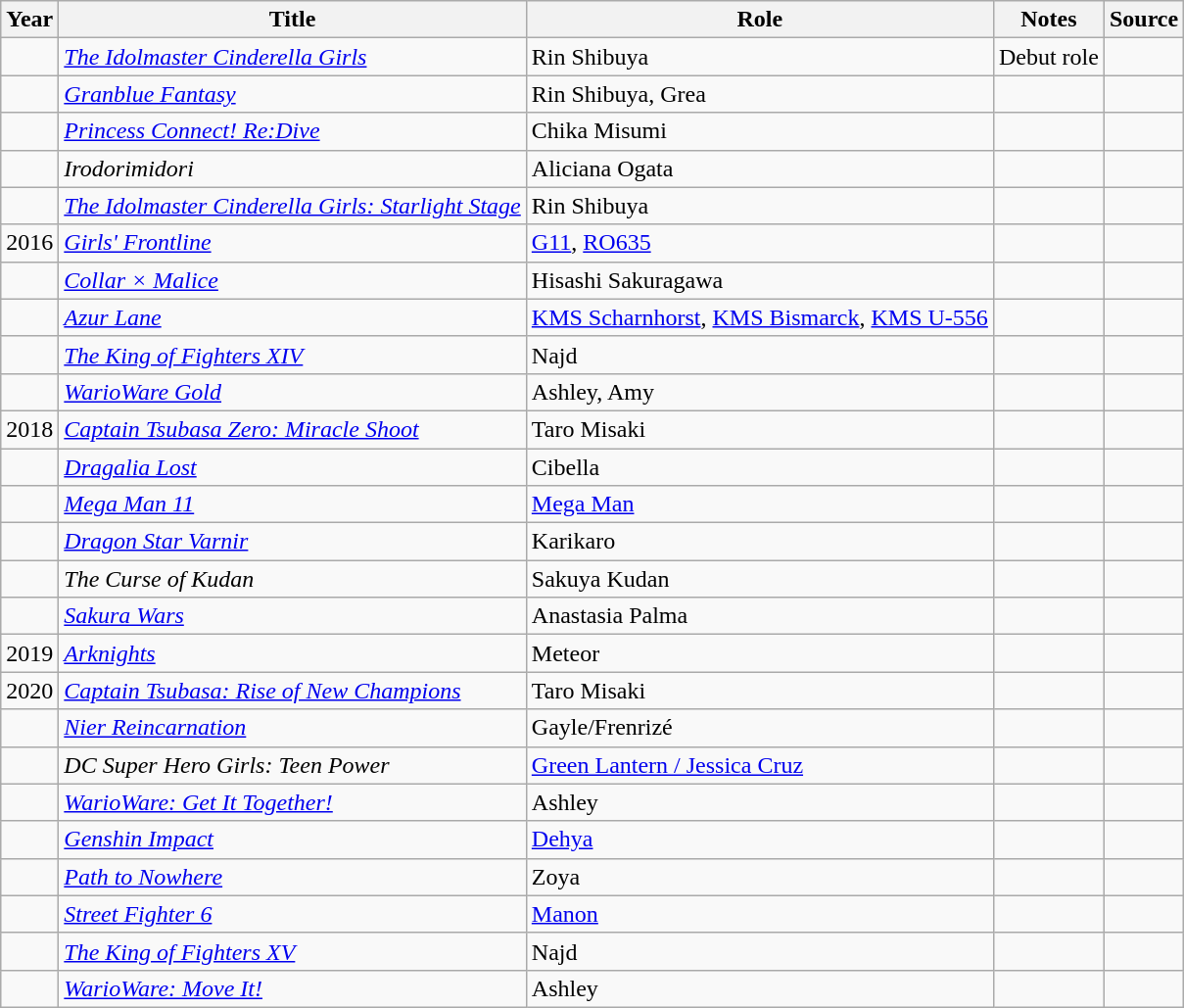<table class="wikitable sortable plainrowheaders">
<tr>
<th>Year</th>
<th>Title</th>
<th>Role</th>
<th class="unsortable">Notes</th>
<th class="unsortable">Source</th>
</tr>
<tr>
<td></td>
<td><em><a href='#'>The Idolmaster Cinderella Girls</a></em></td>
<td>Rin Shibuya</td>
<td>Debut role</td>
<td></td>
</tr>
<tr>
<td></td>
<td><em><a href='#'>Granblue Fantasy</a></em></td>
<td>Rin Shibuya, Grea</td>
<td></td>
<td></td>
</tr>
<tr>
<td></td>
<td><em><a href='#'>Princess Connect! Re:Dive</a></em></td>
<td>Chika Misumi</td>
<td></td>
<td></td>
</tr>
<tr>
<td></td>
<td><em>Irodorimidori</em></td>
<td>Aliciana Ogata</td>
<td></td>
<td></td>
</tr>
<tr>
<td></td>
<td><em><a href='#'>The Idolmaster Cinderella Girls: Starlight Stage</a></em></td>
<td>Rin Shibuya</td>
<td></td>
<td></td>
</tr>
<tr>
<td>2016</td>
<td><em><a href='#'>Girls' Frontline</a></em></td>
<td><a href='#'>G11</a>, <a href='#'>RO635</a></td>
<td></td>
<td></td>
</tr>
<tr>
<td></td>
<td><em><a href='#'>Collar × Malice</a></em></td>
<td>Hisashi Sakuragawa</td>
<td></td>
<td></td>
</tr>
<tr>
<td></td>
<td><em><a href='#'>Azur Lane</a></em></td>
<td><a href='#'>KMS Scharnhorst</a>, <a href='#'>KMS Bismarck</a>, <a href='#'>KMS U-556</a></td>
<td></td>
<td></td>
</tr>
<tr>
<td></td>
<td><em><a href='#'>The King of Fighters XIV</a></em></td>
<td>Najd</td>
<td></td>
<td></td>
</tr>
<tr>
<td></td>
<td><em><a href='#'>WarioWare Gold</a></em></td>
<td>Ashley, Amy</td>
<td></td>
<td></td>
</tr>
<tr>
<td>2018</td>
<td><em><a href='#'>Captain Tsubasa Zero: Miracle Shoot</a></em></td>
<td>Taro Misaki</td>
<td></td>
<td></td>
</tr>
<tr>
<td></td>
<td><em><a href='#'>Dragalia Lost</a></em></td>
<td>Cibella</td>
<td></td>
<td></td>
</tr>
<tr>
<td></td>
<td><em><a href='#'>Mega Man 11</a></em></td>
<td><a href='#'>Mega Man</a></td>
<td></td>
<td></td>
</tr>
<tr>
<td></td>
<td><em><a href='#'>Dragon Star Varnir</a></em></td>
<td>Karikaro</td>
<td></td>
<td></td>
</tr>
<tr>
<td></td>
<td><em>The Curse of Kudan</em></td>
<td>Sakuya Kudan</td>
<td></td>
<td></td>
</tr>
<tr>
<td></td>
<td><em><a href='#'>Sakura Wars</a></em></td>
<td>Anastasia Palma</td>
<td></td>
<td></td>
</tr>
<tr>
<td>2019</td>
<td><em><a href='#'>Arknights</a></em></td>
<td>Meteor</td>
<td></td>
<td></td>
</tr>
<tr>
<td>2020</td>
<td><em><a href='#'>Captain Tsubasa: Rise of New Champions</a></em></td>
<td>Taro Misaki</td>
<td></td>
<td></td>
</tr>
<tr>
<td></td>
<td><em><a href='#'>Nier Reincarnation</a></em></td>
<td>Gayle/Frenrizé </td>
<td></td>
<td></td>
</tr>
<tr>
<td></td>
<td><em>DC Super Hero Girls: Teen Power</em></td>
<td><a href='#'>Green Lantern / Jessica Cruz</a></td>
<td></td>
<td></td>
</tr>
<tr>
<td></td>
<td><em><a href='#'>WarioWare: Get It Together!</a></em></td>
<td>Ashley</td>
<td></td>
<td></td>
</tr>
<tr>
<td></td>
<td><em><a href='#'>Genshin Impact</a></em></td>
<td><a href='#'>Dehya</a></td>
<td></td>
<td></td>
</tr>
<tr>
<td></td>
<td><em><a href='#'>Path to Nowhere</a></em></td>
<td>Zoya</td>
<td></td>
<td></td>
</tr>
<tr>
<td></td>
<td><em><a href='#'>Street Fighter 6</a></em></td>
<td><a href='#'>Manon</a></td>
<td></td>
<td></td>
</tr>
<tr>
<td></td>
<td><em><a href='#'>The King of Fighters XV</a></em></td>
<td>Najd</td>
<td></td>
<td></td>
</tr>
<tr>
<td></td>
<td><em><a href='#'>WarioWare: Move It!</a></em></td>
<td>Ashley</td>
<td></td>
<td></td>
</tr>
</table>
